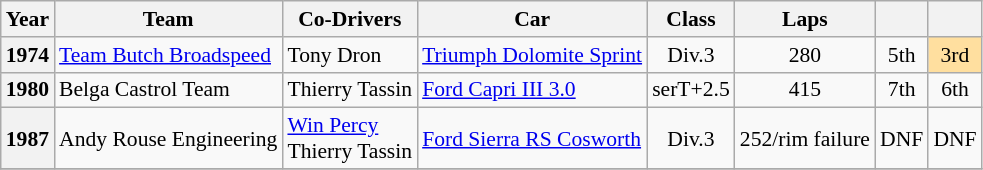<table class="wikitable" style="font-size:90%">
<tr>
<th>Year</th>
<th>Team</th>
<th>Co-Drivers</th>
<th>Car</th>
<th>Class</th>
<th>Laps</th>
<th></th>
<th></th>
</tr>
<tr style="text-align:center;">
<th>1974</th>
<td align="left" nowrap> <a href='#'>Team Butch Broadspeed</a></td>
<td align="left" nowrap> Tony Dron</td>
<td align="left" nowrap><a href='#'>Triumph Dolomite Sprint</a></td>
<td>Div.3</td>
<td>280</td>
<td>5th</td>
<td style="background:#FFDF9F;">3rd</td>
</tr>
<tr style="text-align:center;">
<th>1980</th>
<td align="left" nowrap> Belga Castrol Team</td>
<td align="left" nowrap> Thierry Tassin<br></td>
<td align="left" nowrap><a href='#'>Ford Capri III 3.0</a></td>
<td>serT+2.5</td>
<td>415</td>
<td>7th</td>
<td>6th</td>
</tr>
<tr style="text-align:center;">
<th>1987</th>
<td align="left" nowrap> Andy Rouse Engineering</td>
<td align="left" nowrap> <a href='#'>Win Percy</a><br> Thierry Tassin</td>
<td align="left" nowrap><a href='#'>Ford Sierra RS Cosworth</a></td>
<td>Div.3</td>
<td>252/rim failure</td>
<td>DNF</td>
<td>DNF</td>
</tr>
<tr style="text-align:center;">
</tr>
</table>
